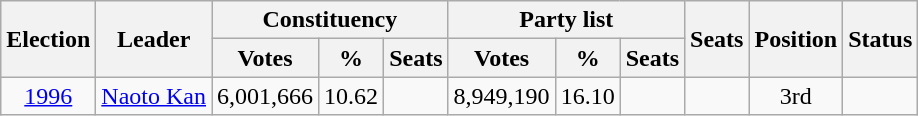<table class="wikitable" style="text-align:center">
<tr>
<th rowspan="2">Election</th>
<th rowspan="2">Leader</th>
<th colspan="3">Constituency</th>
<th colspan="3">Party list</th>
<th rowspan="2">Seats</th>
<th rowspan="2">Position</th>
<th rowspan="2">Status</th>
</tr>
<tr>
<th>Votes</th>
<th>%</th>
<th>Seats</th>
<th>Votes</th>
<th>%</th>
<th>Seats</th>
</tr>
<tr>
<td><a href='#'>1996</a></td>
<td><a href='#'>Naoto Kan</a></td>
<td>6,001,666</td>
<td>10.62</td>
<td></td>
<td>8,949,190</td>
<td>16.10</td>
<td></td>
<td></td>
<td>3rd</td>
<td></td>
</tr>
</table>
